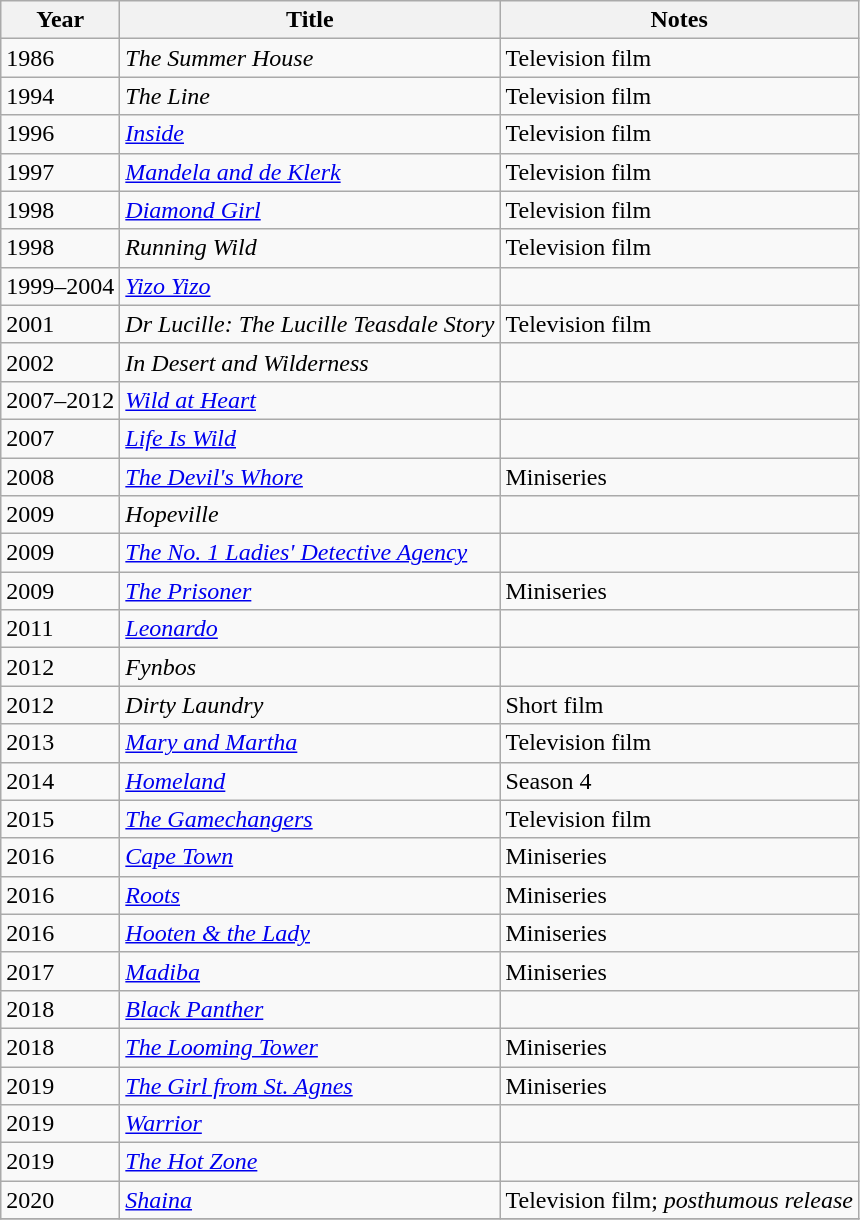<table class="wikitable">
<tr>
<th>Year</th>
<th>Title</th>
<th>Notes</th>
</tr>
<tr>
<td>1986</td>
<td><em>The Summer House</em></td>
<td>Television film</td>
</tr>
<tr>
<td>1994</td>
<td><em>The Line</em></td>
<td>Television film</td>
</tr>
<tr>
<td>1996</td>
<td><em><a href='#'>Inside</a></em></td>
<td>Television film</td>
</tr>
<tr>
<td>1997</td>
<td><em><a href='#'>Mandela and de Klerk</a></em></td>
<td>Television film</td>
</tr>
<tr>
<td>1998</td>
<td><em><a href='#'>Diamond Girl</a></em></td>
<td>Television film</td>
</tr>
<tr>
<td>1998</td>
<td><em>Running Wild</em></td>
<td>Television film</td>
</tr>
<tr>
<td>1999–2004</td>
<td><em><a href='#'>Yizo Yizo</a></em></td>
<td></td>
</tr>
<tr>
<td>2001</td>
<td><em>Dr Lucille: The Lucille Teasdale Story</em></td>
<td>Television film</td>
</tr>
<tr>
<td>2002</td>
<td><em>In Desert and Wilderness</em></td>
<td></td>
</tr>
<tr>
<td>2007–2012</td>
<td><em><a href='#'>Wild at Heart</a></em></td>
<td></td>
</tr>
<tr>
<td>2007</td>
<td><em><a href='#'>Life Is Wild</a></em></td>
<td></td>
</tr>
<tr>
<td>2008</td>
<td><em><a href='#'>The Devil's Whore</a></em></td>
<td>Miniseries</td>
</tr>
<tr>
<td>2009</td>
<td><em>Hopeville</em></td>
<td></td>
</tr>
<tr>
<td>2009</td>
<td><em><a href='#'>The No. 1 Ladies' Detective Agency</a></em></td>
<td></td>
</tr>
<tr>
<td>2009</td>
<td><em><a href='#'>The Prisoner</a></em></td>
<td>Miniseries</td>
</tr>
<tr>
<td>2011</td>
<td><em><a href='#'>Leonardo</a></em></td>
<td></td>
</tr>
<tr>
<td>2012</td>
<td><em>Fynbos</em></td>
<td></td>
</tr>
<tr>
<td>2012</td>
<td><em>Dirty Laundry</em></td>
<td>Short film</td>
</tr>
<tr>
<td>2013</td>
<td><em><a href='#'>Mary and Martha</a></em></td>
<td>Television film</td>
</tr>
<tr>
<td>2014</td>
<td><em><a href='#'>Homeland</a></em></td>
<td>Season 4</td>
</tr>
<tr>
<td>2015</td>
<td><em><a href='#'>The Gamechangers</a></em></td>
<td>Television film</td>
</tr>
<tr>
<td>2016</td>
<td><em><a href='#'>Cape Town</a></em></td>
<td>Miniseries</td>
</tr>
<tr>
<td>2016</td>
<td><em><a href='#'>Roots</a></em></td>
<td>Miniseries</td>
</tr>
<tr>
<td>2016</td>
<td><em><a href='#'>Hooten & the Lady</a></em></td>
<td>Miniseries</td>
</tr>
<tr>
<td>2017</td>
<td><em><a href='#'>Madiba</a></em></td>
<td>Miniseries</td>
</tr>
<tr>
<td>2018</td>
<td><em><a href='#'>Black Panther</a></em></td>
<td></td>
</tr>
<tr>
<td>2018</td>
<td><em><a href='#'>The Looming Tower</a></em></td>
<td>Miniseries</td>
</tr>
<tr>
<td>2019</td>
<td><em><a href='#'>The Girl from St. Agnes</a></em></td>
<td>Miniseries</td>
</tr>
<tr>
<td>2019</td>
<td><em><a href='#'>Warrior</a></em></td>
<td></td>
</tr>
<tr>
<td>2019</td>
<td><em><a href='#'>The Hot Zone</a></em></td>
<td></td>
</tr>
<tr>
<td>2020</td>
<td><em><a href='#'>Shaina</a></em></td>
<td>Television film; <em>posthumous release</em></td>
</tr>
<tr>
</tr>
</table>
